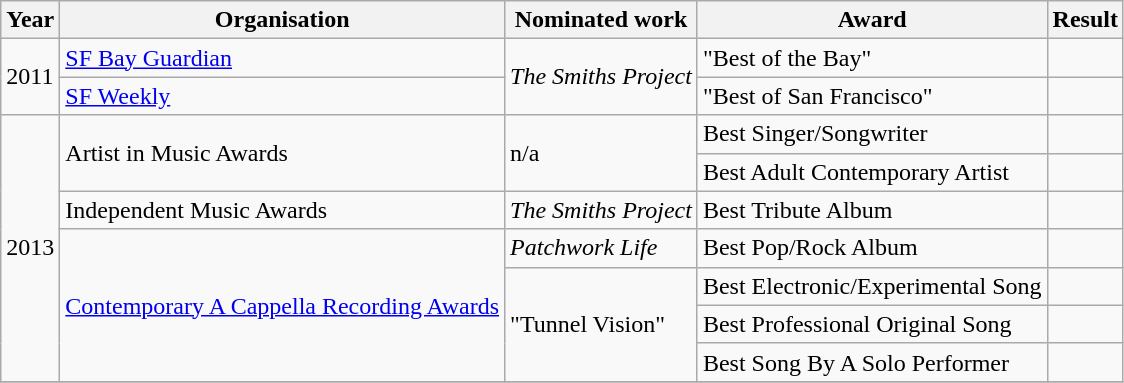<table class="wikitable">
<tr>
<th>Year</th>
<th>Organisation</th>
<th>Nominated work</th>
<th>Award</th>
<th>Result</th>
</tr>
<tr>
<td rowspan="2">2011</td>
<td><a href='#'>SF Bay Guardian</a></td>
<td rowspan="2"><em>The Smiths Project</em></td>
<td>"Best of the Bay"</td>
<td></td>
</tr>
<tr>
<td><a href='#'>SF Weekly</a></td>
<td>"Best of San Francisco"</td>
<td></td>
</tr>
<tr>
<td rowspan="7">2013</td>
<td rowspan="2">Artist in Music Awards</td>
<td rowspan="2">n/a</td>
<td>Best Singer/Songwriter</td>
<td></td>
</tr>
<tr>
<td>Best Adult Contemporary Artist</td>
<td></td>
</tr>
<tr>
<td>Independent Music Awards</td>
<td><em>The Smiths Project</em></td>
<td>Best Tribute Album</td>
<td></td>
</tr>
<tr>
<td rowspan="4"><a href='#'>Contemporary A Cappella Recording Awards</a></td>
<td><em>Patchwork Life</em></td>
<td>Best Pop/Rock Album</td>
<td></td>
</tr>
<tr>
<td rowspan="3">"Tunnel Vision"</td>
<td>Best Electronic/Experimental Song</td>
<td></td>
</tr>
<tr>
<td>Best Professional Original Song</td>
<td></td>
</tr>
<tr>
<td>Best Song By A Solo Performer</td>
<td></td>
</tr>
<tr>
</tr>
</table>
